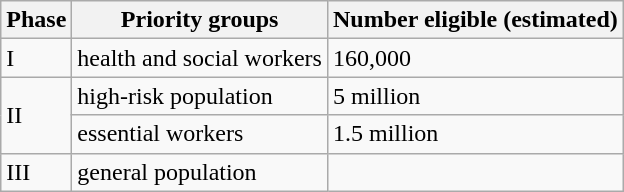<table class="wikitable">
<tr>
<th>Phase</th>
<th>Priority groups</th>
<th>Number eligible (estimated)</th>
</tr>
<tr>
<td>I</td>
<td>health and social workers</td>
<td>160,000</td>
</tr>
<tr>
<td rowspan="2">II</td>
<td>high-risk population</td>
<td>5 million</td>
</tr>
<tr>
<td>essential workers</td>
<td>1.5 million</td>
</tr>
<tr>
<td>III</td>
<td>general population</td>
<td></td>
</tr>
</table>
